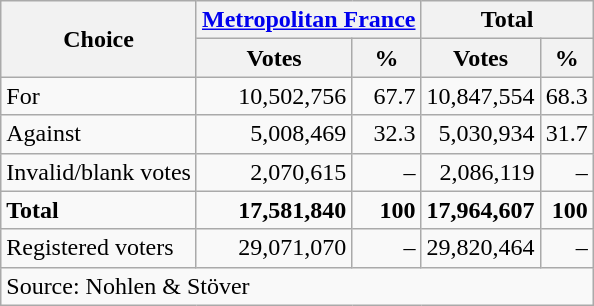<table class=wikitable style=text-align:right>
<tr>
<th rowspan=2>Choice</th>
<th colspan=2><a href='#'>Metropolitan France</a></th>
<th colspan=2>Total</th>
</tr>
<tr>
<th>Votes</th>
<th>%</th>
<th>Votes</th>
<th>%</th>
</tr>
<tr>
<td align=left>For</td>
<td>10,502,756</td>
<td>67.7</td>
<td>10,847,554</td>
<td>68.3</td>
</tr>
<tr>
<td align=left>Against</td>
<td>5,008,469</td>
<td>32.3</td>
<td>5,030,934</td>
<td>31.7</td>
</tr>
<tr>
<td align=left>Invalid/blank votes</td>
<td>2,070,615</td>
<td>–</td>
<td>2,086,119</td>
<td>–</td>
</tr>
<tr>
<td align=left><strong>Total</strong></td>
<td><strong>17,581,840</strong></td>
<td><strong>100</strong></td>
<td><strong>17,964,607</strong></td>
<td><strong>100</strong></td>
</tr>
<tr>
<td align=left>Registered voters</td>
<td>29,071,070</td>
<td>–</td>
<td>29,820,464</td>
<td>–</td>
</tr>
<tr>
<td align=left colspan=6>Source: Nohlen & Stöver</td>
</tr>
</table>
